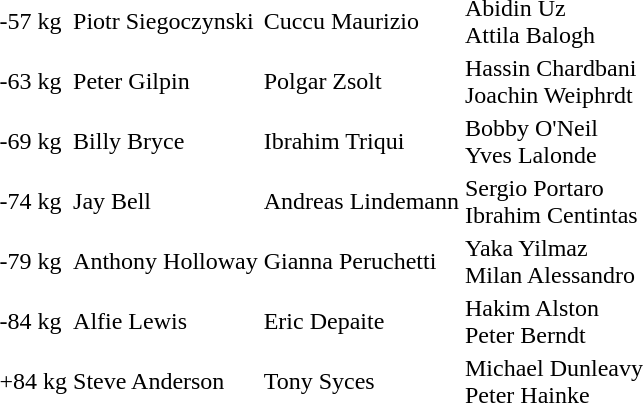<table>
<tr>
<td>-57 kg</td>
<td>Piotr Siegoczynski </td>
<td>Cuccu Maurizio </td>
<td>Abidin Uz <br>Attila Balogh </td>
</tr>
<tr>
<td>-63 kg</td>
<td>Peter Gilpin </td>
<td>Polgar Zsolt </td>
<td>Hassin Chardbani <br>Joachin Weiphrdt </td>
</tr>
<tr>
<td>-69 kg</td>
<td>Billy Bryce </td>
<td>Ibrahim Triqui </td>
<td>Bobby O'Neil <br>Yves Lalonde </td>
</tr>
<tr>
<td>-74 kg</td>
<td>Jay Bell </td>
<td>Andreas Lindemann </td>
<td>Sergio Portaro <br>Ibrahim Centintas </td>
</tr>
<tr>
<td>-79 kg</td>
<td>Anthony Holloway </td>
<td>Gianna Peruchetti </td>
<td>Yaka Yilmaz <br>Milan Alessandro </td>
</tr>
<tr>
<td>-84 kg</td>
<td>Alfie Lewis </td>
<td>Eric Depaite </td>
<td>Hakim Alston <br>Peter Berndt </td>
</tr>
<tr>
<td>+84 kg</td>
<td>Steve Anderson </td>
<td>Tony Syces </td>
<td>Michael Dunleavy <br>Peter Hainke </td>
</tr>
<tr>
</tr>
</table>
